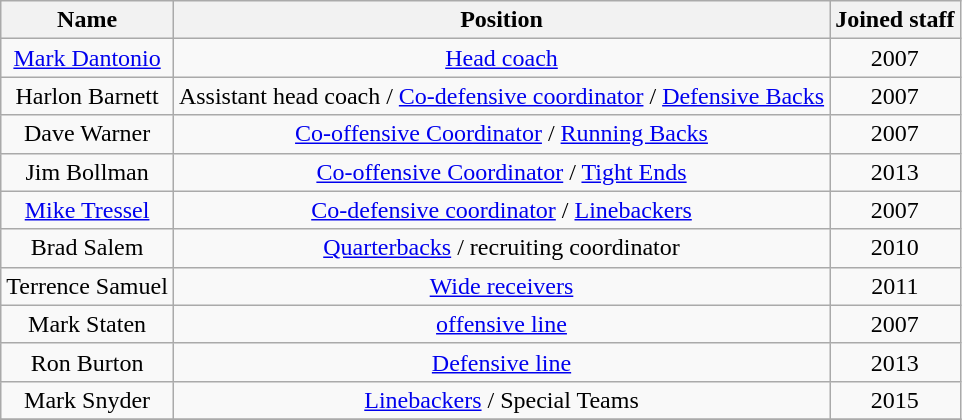<table class="wikitable">
<tr>
<th>Name</th>
<th>Position</th>
<th>Joined staff</th>
</tr>
<tr align="center">
<td><a href='#'>Mark Dantonio</a></td>
<td><a href='#'>Head coach</a></td>
<td>2007</td>
</tr>
<tr align="center">
<td>Harlon Barnett</td>
<td>Assistant head coach / <a href='#'>Co-defensive coordinator</a> / <a href='#'>Defensive Backs</a></td>
<td>2007</td>
</tr>
<tr align="center">
<td>Dave Warner</td>
<td><a href='#'>Co-offensive Coordinator</a> / <a href='#'>Running Backs</a></td>
<td>2007</td>
</tr>
<tr align="center">
<td>Jim Bollman</td>
<td><a href='#'>Co-offensive Coordinator</a> / <a href='#'>Tight Ends</a></td>
<td>2013</td>
</tr>
<tr align="center">
<td><a href='#'>Mike Tressel</a></td>
<td><a href='#'>Co-defensive coordinator</a> / <a href='#'>Linebackers</a></td>
<td>2007</td>
</tr>
<tr align="center">
<td>Brad Salem</td>
<td><a href='#'>Quarterbacks</a> / recruiting coordinator</td>
<td>2010</td>
</tr>
<tr align="center">
<td>Terrence Samuel</td>
<td><a href='#'>Wide receivers</a></td>
<td>2011</td>
</tr>
<tr align="center">
<td>Mark Staten</td>
<td><a href='#'>offensive line</a></td>
<td>2007</td>
</tr>
<tr align="center">
<td>Ron Burton</td>
<td><a href='#'>Defensive line</a></td>
<td>2013</td>
</tr>
<tr align="center">
<td>Mark Snyder</td>
<td><a href='#'>Linebackers</a> / Special Teams</td>
<td>2015</td>
</tr>
<tr align="center">
</tr>
</table>
